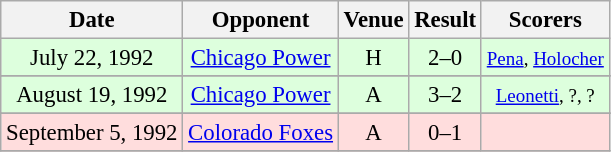<table class="wikitable" style="font-size:95%; text-align:center">
<tr>
<th>Date</th>
<th>Opponent</th>
<th>Venue</th>
<th>Result</th>
<th>Scorers</th>
</tr>
<tr bgcolor="#ddffdd">
<td>July 22, 1992</td>
<td> <a href='#'>Chicago Power</a></td>
<td>H</td>
<td>2–0</td>
<td><small><a href='#'>Pena</a>, <a href='#'>Holocher</a></small></td>
</tr>
<tr>
</tr>
<tr bgcolor="#ddffdd">
<td>August 19, 1992</td>
<td> <a href='#'>Chicago Power</a></td>
<td>A</td>
<td>3–2</td>
<td><small><a href='#'>Leonetti</a>, ?, ?</small></td>
</tr>
<tr>
</tr>
<tr bgcolor="#ffdddd">
<td>September 5, 1992</td>
<td> <a href='#'>Colorado Foxes</a></td>
<td>A</td>
<td>0–1</td>
<td></td>
</tr>
<tr>
</tr>
</table>
